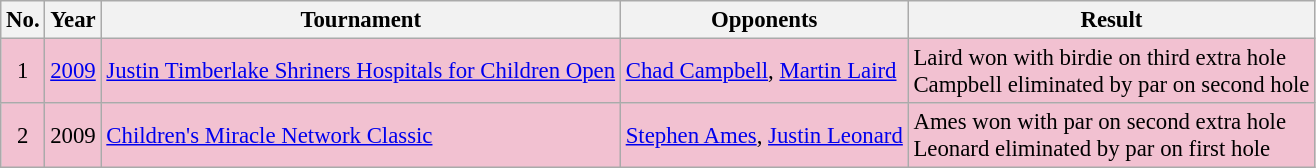<table class="wikitable" style="font-size:95%;">
<tr>
<th>No.</th>
<th>Year</th>
<th>Tournament</th>
<th>Opponents</th>
<th>Result</th>
</tr>
<tr style="background:#F2C1D1;">
<td align=center>1</td>
<td><a href='#'>2009</a></td>
<td><a href='#'>Justin Timberlake Shriners Hospitals for Children Open</a></td>
<td> <a href='#'>Chad Campbell</a>,  <a href='#'>Martin Laird</a></td>
<td>Laird won with birdie on third extra hole<br>Campbell eliminated by par on second hole</td>
</tr>
<tr style="background:#F2C1D1;">
<td align=center>2</td>
<td>2009</td>
<td><a href='#'>Children's Miracle Network Classic</a></td>
<td> <a href='#'>Stephen Ames</a>,  <a href='#'>Justin Leonard</a></td>
<td>Ames won with par on second extra hole<br>Leonard eliminated by par on first hole</td>
</tr>
</table>
